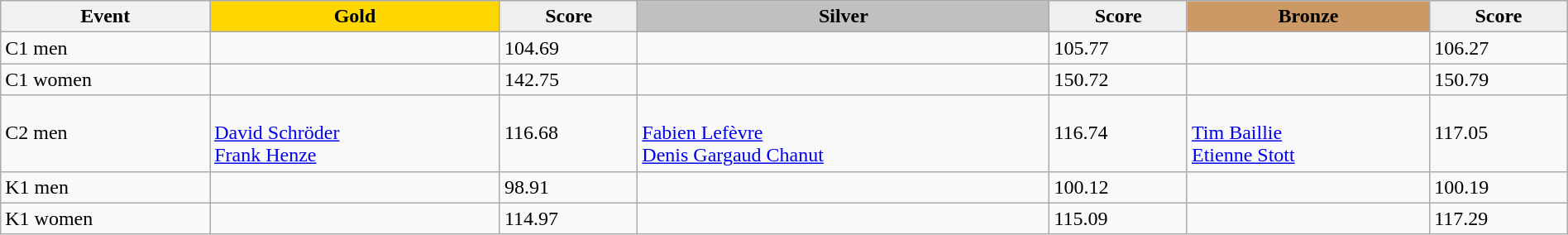<table class="wikitable" width=100%>
<tr>
<th>Event</th>
<td align=center bgcolor="gold"><strong>Gold</strong></td>
<td align=center bgcolor="EFEFEF"><strong>Score</strong></td>
<td align=center bgcolor="silver"><strong>Silver</strong></td>
<td align=center bgcolor="EFEFEF"><strong>Score</strong></td>
<td align=center bgcolor="CC9966"><strong>Bronze</strong></td>
<td align=center bgcolor="EFEFEF"><strong>Score</strong></td>
</tr>
<tr>
<td>C1 men</td>
<td></td>
<td>104.69</td>
<td></td>
<td>105.77</td>
<td></td>
<td>106.27</td>
</tr>
<tr>
<td>C1 women</td>
<td></td>
<td>142.75</td>
<td></td>
<td>150.72</td>
<td></td>
<td>150.79</td>
</tr>
<tr>
<td>C2 men</td>
<td><br><a href='#'>David Schröder</a><br><a href='#'>Frank Henze</a></td>
<td>116.68</td>
<td><br><a href='#'>Fabien Lefèvre</a><br><a href='#'>Denis Gargaud Chanut</a></td>
<td>116.74</td>
<td><br><a href='#'>Tim Baillie</a><br><a href='#'>Etienne Stott</a></td>
<td>117.05</td>
</tr>
<tr>
<td>K1 men</td>
<td></td>
<td>98.91</td>
<td></td>
<td>100.12</td>
<td></td>
<td>100.19</td>
</tr>
<tr>
<td>K1 women</td>
<td></td>
<td>114.97</td>
<td></td>
<td>115.09</td>
<td></td>
<td>117.29</td>
</tr>
</table>
